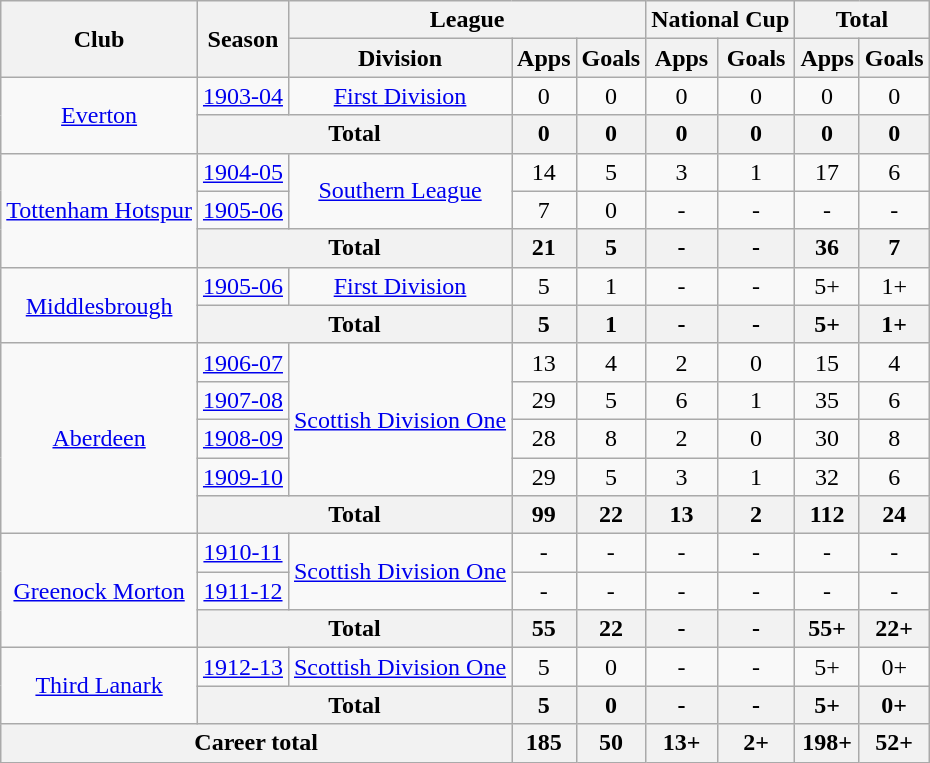<table class="wikitable" style="text-align:center">
<tr>
<th rowspan="2">Club</th>
<th rowspan="2">Season</th>
<th colspan="3">League</th>
<th colspan="2">National Cup</th>
<th colspan="2">Total</th>
</tr>
<tr>
<th>Division</th>
<th>Apps</th>
<th>Goals</th>
<th>Apps</th>
<th>Goals</th>
<th>Apps</th>
<th>Goals</th>
</tr>
<tr>
<td rowspan="2"><a href='#'>Everton</a></td>
<td><a href='#'>1903-04</a></td>
<td><a href='#'>First Division</a></td>
<td>0</td>
<td>0</td>
<td>0</td>
<td>0</td>
<td>0</td>
<td>0</td>
</tr>
<tr>
<th colspan="2">Total</th>
<th>0</th>
<th>0</th>
<th>0</th>
<th>0</th>
<th>0</th>
<th>0</th>
</tr>
<tr>
<td rowspan="3"><a href='#'>Tottenham Hotspur</a></td>
<td><a href='#'>1904-05</a></td>
<td rowspan="2"><a href='#'>Southern League</a></td>
<td>14</td>
<td>5</td>
<td>3</td>
<td>1</td>
<td>17</td>
<td>6</td>
</tr>
<tr>
<td><a href='#'>1905-06</a></td>
<td>7</td>
<td>0</td>
<td>-</td>
<td>-</td>
<td>-</td>
<td>-</td>
</tr>
<tr>
<th colspan="2">Total</th>
<th>21</th>
<th>5</th>
<th>-</th>
<th>-</th>
<th>36</th>
<th>7</th>
</tr>
<tr>
<td rowspan="2"><a href='#'>Middlesbrough</a></td>
<td><a href='#'>1905-06</a></td>
<td><a href='#'>First Division</a></td>
<td>5</td>
<td>1</td>
<td>-</td>
<td>-</td>
<td>5+</td>
<td>1+</td>
</tr>
<tr>
<th colspan="2">Total</th>
<th>5</th>
<th>1</th>
<th>-</th>
<th>-</th>
<th>5+</th>
<th>1+</th>
</tr>
<tr>
<td rowspan="5"><a href='#'>Aberdeen</a></td>
<td><a href='#'>1906-07</a></td>
<td rowspan="4"><a href='#'>Scottish Division One</a></td>
<td>13</td>
<td>4</td>
<td>2</td>
<td>0</td>
<td>15</td>
<td>4</td>
</tr>
<tr>
<td><a href='#'>1907-08</a></td>
<td>29</td>
<td>5</td>
<td>6</td>
<td>1</td>
<td>35</td>
<td>6</td>
</tr>
<tr>
<td><a href='#'>1908-09</a></td>
<td>28</td>
<td>8</td>
<td>2</td>
<td>0</td>
<td>30</td>
<td>8</td>
</tr>
<tr>
<td><a href='#'>1909-10</a></td>
<td>29</td>
<td>5</td>
<td>3</td>
<td>1</td>
<td>32</td>
<td>6</td>
</tr>
<tr>
<th colspan="2">Total</th>
<th>99</th>
<th>22</th>
<th>13</th>
<th>2</th>
<th>112</th>
<th>24</th>
</tr>
<tr>
<td rowspan="3"><a href='#'>Greenock Morton</a></td>
<td><a href='#'>1910-11</a></td>
<td rowspan="2"><a href='#'>Scottish Division One</a></td>
<td>-</td>
<td>-</td>
<td>-</td>
<td>-</td>
<td>-</td>
<td>-</td>
</tr>
<tr>
<td><a href='#'>1911-12</a></td>
<td>-</td>
<td>-</td>
<td>-</td>
<td>-</td>
<td>-</td>
<td>-</td>
</tr>
<tr>
<th colspan="2">Total</th>
<th>55</th>
<th>22</th>
<th>-</th>
<th>-</th>
<th>55+</th>
<th>22+</th>
</tr>
<tr>
<td rowspan="2"><a href='#'>Third Lanark</a></td>
<td><a href='#'>1912-13</a></td>
<td><a href='#'>Scottish Division One</a></td>
<td>5</td>
<td>0</td>
<td>-</td>
<td>-</td>
<td>5+</td>
<td>0+</td>
</tr>
<tr>
<th colspan="2">Total</th>
<th>5</th>
<th>0</th>
<th>-</th>
<th>-</th>
<th>5+</th>
<th>0+</th>
</tr>
<tr>
<th colspan="3">Career total</th>
<th>185</th>
<th>50</th>
<th>13+</th>
<th>2+</th>
<th>198+</th>
<th>52+</th>
</tr>
</table>
